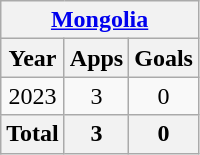<table class="wikitable" style="text-align:center">
<tr>
<th colspan=3><a href='#'>Mongolia</a></th>
</tr>
<tr>
<th>Year</th>
<th>Apps</th>
<th>Goals</th>
</tr>
<tr>
<td>2023</td>
<td>3</td>
<td>0</td>
</tr>
<tr>
<th>Total</th>
<th>3</th>
<th>0</th>
</tr>
</table>
